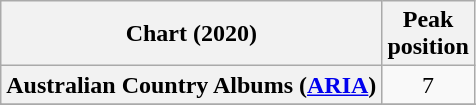<table class="wikitable sortable plainrowheaders" style="text-align:center">
<tr>
<th scope="col">Chart (2020)</th>
<th scope="col">Peak<br>position</th>
</tr>
<tr>
<th scope="row">Australian Country Albums (<a href='#'>ARIA</a>)</th>
<td>7</td>
</tr>
<tr>
</tr>
<tr>
</tr>
<tr>
</tr>
</table>
